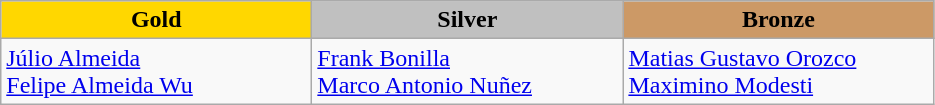<table class="wikitable" style="text-align:left">
<tr align="center">
<td width=200 bgcolor=gold><strong>Gold</strong></td>
<td width=200 bgcolor=silver><strong>Silver</strong></td>
<td width=200 bgcolor=CC9966><strong>Bronze</strong></td>
</tr>
<tr>
<td><a href='#'>Júlio Almeida</a><br><a href='#'>Felipe Almeida Wu</a><br><em></em></td>
<td><a href='#'>Frank Bonilla</a><br><a href='#'>Marco Antonio Nuñez</a><br><em></em></td>
<td><a href='#'>Matias Gustavo Orozco</a><br><a href='#'>Maximino Modesti</a><br><em></em></td>
</tr>
</table>
